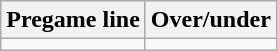<table class="wikitable">
<tr align="center">
<th style=>Pregame line</th>
<th style=>Over/under</th>
</tr>
<tr align="center">
<td></td>
<td></td>
</tr>
</table>
